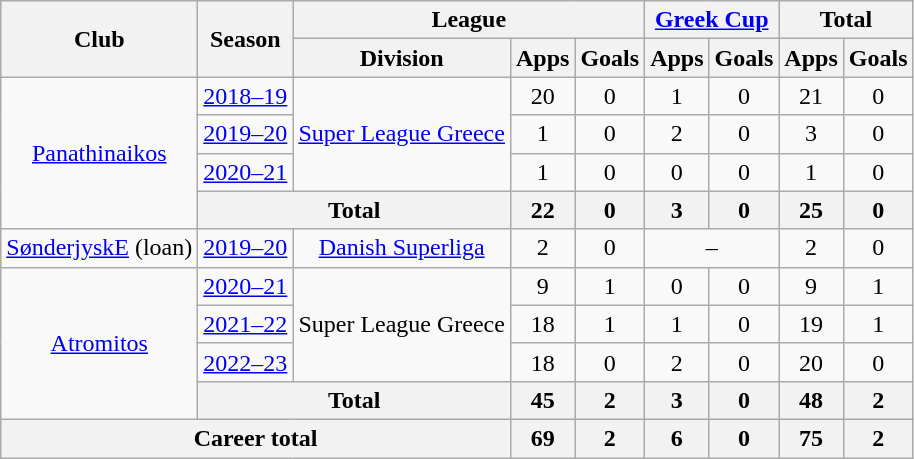<table class="wikitable" style="text-align:center">
<tr>
<th rowspan=2>Club</th>
<th rowspan=2>Season</th>
<th colspan=3>League</th>
<th colspan=2><a href='#'>Greek Cup</a></th>
<th colspan=2>Total</th>
</tr>
<tr>
<th>Division</th>
<th>Apps</th>
<th>Goals</th>
<th>Apps</th>
<th>Goals</th>
<th>Apps</th>
<th>Goals</th>
</tr>
<tr>
<td rowspan="4"><a href='#'>Panathinaikos</a></td>
<td><a href='#'>2018–19</a></td>
<td rowspan="3"><a href='#'>Super League Greece</a></td>
<td>20</td>
<td>0</td>
<td>1</td>
<td>0</td>
<td>21</td>
<td>0</td>
</tr>
<tr>
<td><a href='#'>2019–20</a></td>
<td>1</td>
<td>0</td>
<td>2</td>
<td>0</td>
<td>3</td>
<td>0</td>
</tr>
<tr>
<td><a href='#'>2020–21</a></td>
<td>1</td>
<td>0</td>
<td>0</td>
<td>0</td>
<td>1</td>
<td>0</td>
</tr>
<tr>
<th colspan="2">Total</th>
<th>22</th>
<th>0</th>
<th>3</th>
<th>0</th>
<th>25</th>
<th>0</th>
</tr>
<tr>
<td><a href='#'>SønderjyskE</a> (loan)</td>
<td><a href='#'>2019–20</a></td>
<td><a href='#'>Danish Superliga</a></td>
<td>2</td>
<td>0</td>
<td colspan="2">–</td>
<td>2</td>
<td>0</td>
</tr>
<tr>
<td rowspan="4"><a href='#'>Atromitos</a></td>
<td><a href='#'>2020–21</a></td>
<td rowspan="3">Super League Greece</td>
<td>9</td>
<td>1</td>
<td>0</td>
<td>0</td>
<td>9</td>
<td>1</td>
</tr>
<tr>
<td><a href='#'>2021–22</a></td>
<td>18</td>
<td>1</td>
<td>1</td>
<td>0</td>
<td>19</td>
<td>1</td>
</tr>
<tr>
<td><a href='#'>2022–23</a></td>
<td>18</td>
<td>0</td>
<td>2</td>
<td>0</td>
<td>20</td>
<td>0</td>
</tr>
<tr>
<th colspan="2">Total</th>
<th>45</th>
<th>2</th>
<th>3</th>
<th>0</th>
<th>48</th>
<th>2</th>
</tr>
<tr>
<th colspan="3">Career total</th>
<th>69</th>
<th>2</th>
<th>6</th>
<th>0</th>
<th>75</th>
<th>2</th>
</tr>
</table>
